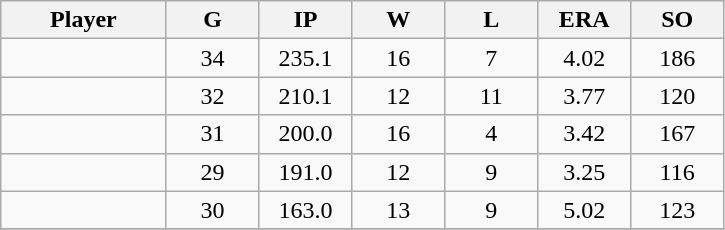<table class="wikitable sortable">
<tr>
<th bgcolor="#DDDDFF" width="16%">Player</th>
<th bgcolor="#DDDDFF" width="9%">G</th>
<th bgcolor="#DDDDFF" width="9%">IP</th>
<th bgcolor="#DDDDFF" width="9%">W</th>
<th bgcolor="#DDDDFF" width="9%">L</th>
<th bgcolor="#DDDDFF" width="9%">ERA</th>
<th bgcolor="#DDDDFF" width="9%">SO</th>
</tr>
<tr align="center">
<td></td>
<td>34</td>
<td>235.1</td>
<td>16</td>
<td>7</td>
<td>4.02</td>
<td>186</td>
</tr>
<tr align="center">
<td></td>
<td>32</td>
<td>210.1</td>
<td>12</td>
<td>11</td>
<td>3.77</td>
<td>120</td>
</tr>
<tr align="center">
<td></td>
<td>31</td>
<td>200.0</td>
<td>16</td>
<td>4</td>
<td>3.42</td>
<td>167</td>
</tr>
<tr align="center">
<td></td>
<td>29</td>
<td>191.0</td>
<td>12</td>
<td>9</td>
<td>3.25</td>
<td>116</td>
</tr>
<tr align="center">
<td></td>
<td>30</td>
<td>163.0</td>
<td>13</td>
<td>9</td>
<td>5.02</td>
<td>123</td>
</tr>
<tr align="center">
</tr>
</table>
